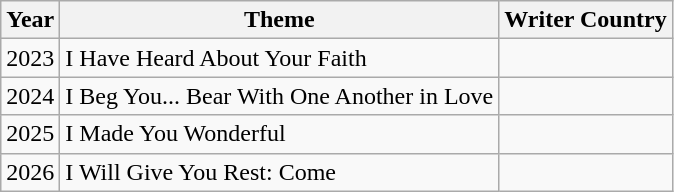<table class="wikitable">
<tr>
<th>Year</th>
<th>Theme</th>
<th>Writer Country</th>
</tr>
<tr>
<td>2023</td>
<td>I Have Heard About Your Faith</td>
<td></td>
</tr>
<tr>
<td>2024</td>
<td>I Beg You... Bear With One Another in Love</td>
<td></td>
</tr>
<tr>
<td>2025</td>
<td>I Made You Wonderful</td>
<td></td>
</tr>
<tr>
<td>2026</td>
<td>I Will Give You Rest: Come</td>
<td></td>
</tr>
</table>
